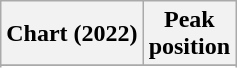<table class="wikitable sortable plainrowheaders" style="text-align:center">
<tr>
<th scope="col">Chart (2022)</th>
<th scope="col">Peak<br>position</th>
</tr>
<tr>
</tr>
<tr>
</tr>
</table>
